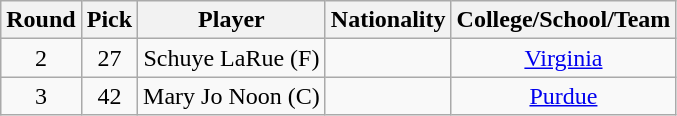<table class="wikitable">
<tr>
<th>Round</th>
<th>Pick</th>
<th>Player</th>
<th>Nationality</th>
<th>College/School/Team</th>
</tr>
<tr align="center">
<td>2</td>
<td>27</td>
<td>Schuye LaRue (F)</td>
<td></td>
<td><a href='#'>Virginia</a></td>
</tr>
<tr align="center">
<td>3</td>
<td>42</td>
<td>Mary Jo Noon (C)</td>
<td></td>
<td><a href='#'>Purdue</a></td>
</tr>
</table>
